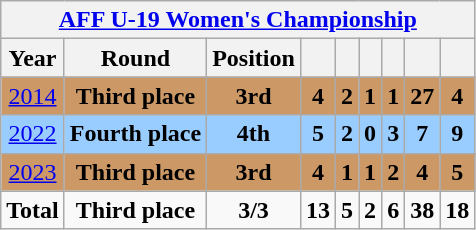<table class="wikitable" style="text-align: center;">
<tr>
<th colspan=9><a href='#'>AFF U-19 Women's Championship</a></th>
</tr>
<tr>
<th>Year</th>
<th>Round</th>
<th>Position</th>
<th></th>
<th></th>
<th></th>
<th></th>
<th></th>
<th></th>
</tr>
<tr style="background:#c96;">
<td> <a href='#'>2014</a></td>
<td><strong>Third place</strong></td>
<td><strong>3rd</strong></td>
<td><strong>4</strong></td>
<td><strong>2</strong></td>
<td><strong>1</strong></td>
<td><strong>1</strong></td>
<td><strong>27</strong></td>
<td><strong>4</strong></td>
</tr>
<tr style="background:#9acdff;">
<td> <a href='#'>2022</a></td>
<td><strong>Fourth place</strong></td>
<td><strong>4th</strong></td>
<td><strong>5</strong></td>
<td><strong>2</strong></td>
<td><strong>0</strong></td>
<td><strong>3</strong></td>
<td><strong>7</strong></td>
<td><strong>9</strong></td>
</tr>
<tr style="background:#c96;">
<td> <a href='#'>2023</a></td>
<td><strong>Third place</strong></td>
<td><strong>3rd</strong></td>
<td><strong>4</strong></td>
<td><strong>1</strong></td>
<td><strong>1</strong></td>
<td><strong>2</strong></td>
<td><strong>4</strong></td>
<td><strong>5</strong></td>
</tr>
<tr>
<td><strong>Total</strong></td>
<td><strong>Third place</strong></td>
<td><strong>3/3</strong></td>
<td><strong>13</strong></td>
<td><strong>5</strong></td>
<td><strong>2</strong></td>
<td><strong>6</strong></td>
<td><strong>38</strong></td>
<td><strong>18</strong></td>
</tr>
</table>
